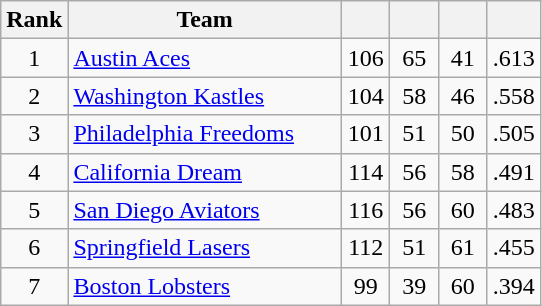<table class="wikitable sortable" style="text-align:left">
<tr>
<th width="25px">Rank</th>
<th width="175px">Team</th>
<th width="25px"></th>
<th width="25px"></th>
<th width="25px"></th>
<th width="25px"></th>
</tr>
<tr>
<td style="text-align:center">1</td>
<td><a href='#'>Austin Aces</a></td>
<td style="text-align:center">106</td>
<td style="text-align:center">65</td>
<td style="text-align:center">41</td>
<td style="text-align:center">.613</td>
</tr>
<tr>
<td style="text-align:center">2</td>
<td><a href='#'>Washington Kastles</a></td>
<td style="text-align:center">104</td>
<td style="text-align:center">58</td>
<td style="text-align:center">46</td>
<td style="text-align:center">.558</td>
</tr>
<tr>
<td style="text-align:center">3</td>
<td><a href='#'>Philadelphia Freedoms</a></td>
<td style="text-align:center">101</td>
<td style="text-align:center">51</td>
<td style="text-align:center">50</td>
<td style="text-align:center">.505</td>
</tr>
<tr>
<td style="text-align:center">4</td>
<td><a href='#'>California Dream</a></td>
<td style="text-align:center">114</td>
<td style="text-align:center">56</td>
<td style="text-align:center">58</td>
<td style="text-align:center">.491</td>
</tr>
<tr>
<td style="text-align:center">5</td>
<td><a href='#'>San Diego Aviators</a></td>
<td style="text-align:center">116</td>
<td style="text-align:center">56</td>
<td style="text-align:center">60</td>
<td style="text-align:center">.483</td>
</tr>
<tr>
<td style="text-align:center">6</td>
<td><a href='#'>Springfield Lasers</a></td>
<td style="text-align:center">112</td>
<td style="text-align:center">51</td>
<td style="text-align:center">61</td>
<td style="text-align:center">.455</td>
</tr>
<tr>
<td style="text-align:center">7</td>
<td><a href='#'>Boston Lobsters</a></td>
<td style="text-align:center">99</td>
<td style="text-align:center">39</td>
<td style="text-align:center">60</td>
<td style="text-align:center">.394</td>
</tr>
</table>
